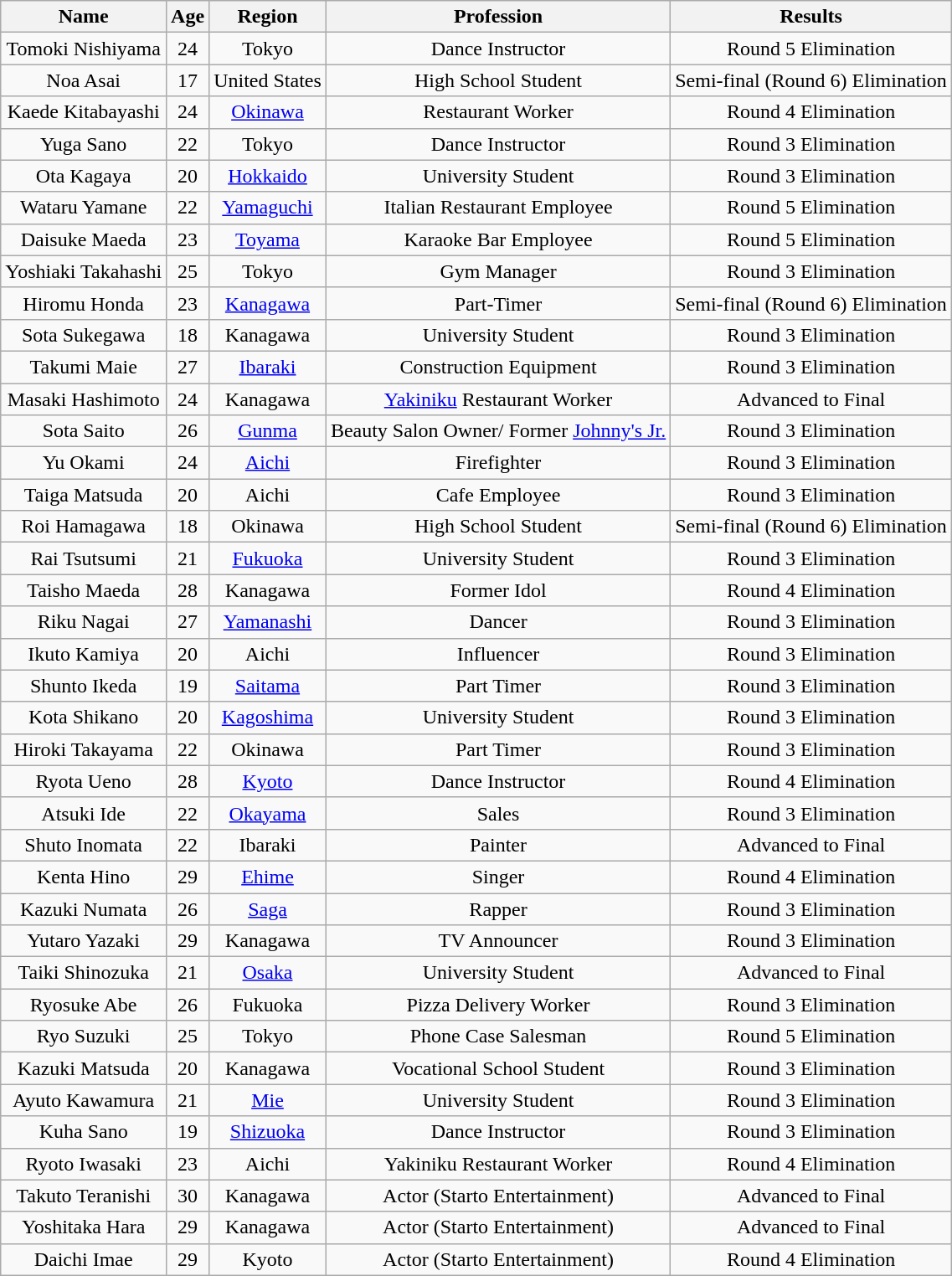<table class="wikitable sortable" style="text-align:center;">
<tr>
<th>Name</th>
<th>Age</th>
<th>Region</th>
<th>Profession</th>
<th>Results</th>
</tr>
<tr>
<td>Tomoki Nishiyama</td>
<td>24</td>
<td>Tokyo</td>
<td>Dance Instructor</td>
<td>Round 5 Elimination</td>
</tr>
<tr>
<td>Noa Asai</td>
<td>17</td>
<td>United States</td>
<td>High School Student</td>
<td>Semi-final (Round 6) Elimination</td>
</tr>
<tr>
<td>Kaede Kitabayashi</td>
<td>24</td>
<td><a href='#'>Okinawa</a></td>
<td>Restaurant Worker</td>
<td>Round 4 Elimination</td>
</tr>
<tr>
<td>Yuga Sano</td>
<td>22</td>
<td>Tokyo</td>
<td>Dance Instructor</td>
<td>Round 3 Elimination</td>
</tr>
<tr>
<td>Ota Kagaya</td>
<td>20</td>
<td><a href='#'>Hokkaido</a></td>
<td>University Student</td>
<td>Round 3 Elimination</td>
</tr>
<tr>
<td>Wataru Yamane</td>
<td>22</td>
<td><a href='#'>Yamaguchi</a></td>
<td>Italian Restaurant Employee</td>
<td>Round 5 Elimination</td>
</tr>
<tr>
<td>Daisuke Maeda</td>
<td>23</td>
<td><a href='#'>Toyama</a></td>
<td>Karaoke Bar Employee</td>
<td>Round 5 Elimination</td>
</tr>
<tr>
<td>Yoshiaki Takahashi</td>
<td>25</td>
<td>Tokyo</td>
<td>Gym Manager</td>
<td>Round 3 Elimination</td>
</tr>
<tr>
<td>Hiromu Honda</td>
<td>23</td>
<td><a href='#'>Kanagawa</a></td>
<td>Part-Timer</td>
<td>Semi-final (Round 6) Elimination</td>
</tr>
<tr>
<td>Sota Sukegawa</td>
<td>18</td>
<td>Kanagawa</td>
<td>University Student</td>
<td>Round 3 Elimination</td>
</tr>
<tr>
<td>Takumi Maie</td>
<td>27</td>
<td><a href='#'>Ibaraki</a></td>
<td>Construction Equipment</td>
<td>Round 3 Elimination</td>
</tr>
<tr>
<td>Masaki Hashimoto</td>
<td>24</td>
<td>Kanagawa</td>
<td><a href='#'>Yakiniku</a> Restaurant Worker</td>
<td>Advanced to Final</td>
</tr>
<tr>
<td>Sota Saito</td>
<td>26</td>
<td><a href='#'>Gunma</a></td>
<td>Beauty Salon Owner/ Former <a href='#'>Johnny's Jr.</a></td>
<td>Round 3 Elimination</td>
</tr>
<tr>
<td>Yu Okami</td>
<td>24</td>
<td><a href='#'>Aichi</a></td>
<td>Firefighter</td>
<td>Round 3 Elimination</td>
</tr>
<tr>
<td>Taiga Matsuda</td>
<td>20</td>
<td>Aichi</td>
<td>Cafe Employee</td>
<td>Round 3 Elimination</td>
</tr>
<tr>
<td>Roi Hamagawa</td>
<td>18</td>
<td>Okinawa</td>
<td>High School Student</td>
<td>Semi-final (Round 6) Elimination</td>
</tr>
<tr>
<td>Rai Tsutsumi</td>
<td>21</td>
<td><a href='#'>Fukuoka</a></td>
<td>University Student</td>
<td>Round 3 Elimination</td>
</tr>
<tr>
<td>Taisho Maeda</td>
<td>28</td>
<td>Kanagawa</td>
<td>Former Idol</td>
<td>Round 4 Elimination</td>
</tr>
<tr>
<td>Riku Nagai</td>
<td>27</td>
<td><a href='#'>Yamanashi</a></td>
<td>Dancer</td>
<td>Round 3 Elimination</td>
</tr>
<tr>
<td>Ikuto Kamiya</td>
<td>20</td>
<td>Aichi</td>
<td>Influencer</td>
<td>Round 3 Elimination</td>
</tr>
<tr>
<td>Shunto Ikeda</td>
<td>19</td>
<td><a href='#'>Saitama</a></td>
<td>Part Timer</td>
<td>Round 3 Elimination</td>
</tr>
<tr>
<td>Kota Shikano</td>
<td>20</td>
<td><a href='#'>Kagoshima</a></td>
<td>University Student</td>
<td>Round 3 Elimination</td>
</tr>
<tr>
<td>Hiroki Takayama</td>
<td>22</td>
<td>Okinawa</td>
<td>Part Timer</td>
<td>Round 3 Elimination</td>
</tr>
<tr>
<td>Ryota Ueno</td>
<td>28</td>
<td><a href='#'>Kyoto</a></td>
<td>Dance Instructor</td>
<td>Round 4 Elimination</td>
</tr>
<tr>
<td>Atsuki Ide</td>
<td>22</td>
<td><a href='#'>Okayama</a></td>
<td>Sales</td>
<td>Round 3 Elimination</td>
</tr>
<tr>
<td>Shuto Inomata</td>
<td>22</td>
<td>Ibaraki</td>
<td>Painter</td>
<td>Advanced to Final</td>
</tr>
<tr>
<td>Kenta Hino</td>
<td>29</td>
<td><a href='#'>Ehime</a></td>
<td>Singer</td>
<td>Round 4 Elimination</td>
</tr>
<tr>
<td>Kazuki Numata</td>
<td>26</td>
<td><a href='#'>Saga</a></td>
<td>Rapper</td>
<td>Round 3 Elimination</td>
</tr>
<tr>
<td>Yutaro Yazaki</td>
<td>29</td>
<td>Kanagawa</td>
<td>TV Announcer</td>
<td>Round 3 Elimination</td>
</tr>
<tr>
<td>Taiki Shinozuka</td>
<td>21</td>
<td><a href='#'>Osaka</a></td>
<td>University Student</td>
<td>Advanced to Final</td>
</tr>
<tr>
<td>Ryosuke Abe</td>
<td>26</td>
<td>Fukuoka</td>
<td>Pizza Delivery Worker</td>
<td>Round 3 Elimination</td>
</tr>
<tr>
<td>Ryo Suzuki</td>
<td>25</td>
<td>Tokyo</td>
<td>Phone Case Salesman</td>
<td>Round 5 Elimination</td>
</tr>
<tr>
<td>Kazuki Matsuda</td>
<td>20</td>
<td>Kanagawa</td>
<td>Vocational School Student</td>
<td>Round 3 Elimination</td>
</tr>
<tr>
<td>Ayuto Kawamura</td>
<td>21</td>
<td><a href='#'>Mie</a></td>
<td>University Student</td>
<td>Round 3 Elimination</td>
</tr>
<tr>
<td>Kuha Sano</td>
<td>19</td>
<td><a href='#'>Shizuoka</a></td>
<td>Dance Instructor</td>
<td>Round 3 Elimination</td>
</tr>
<tr>
<td>Ryoto Iwasaki</td>
<td>23</td>
<td>Aichi</td>
<td>Yakiniku Restaurant Worker</td>
<td>Round 4 Elimination</td>
</tr>
<tr>
<td>Takuto Teranishi</td>
<td>30</td>
<td>Kanagawa</td>
<td>Actor (Starto Entertainment)</td>
<td>Advanced to Final</td>
</tr>
<tr>
<td>Yoshitaka Hara</td>
<td>29</td>
<td>Kanagawa</td>
<td>Actor (Starto Entertainment)</td>
<td>Advanced to Final</td>
</tr>
<tr>
<td>Daichi Imae</td>
<td>29</td>
<td>Kyoto</td>
<td>Actor (Starto Entertainment)</td>
<td>Round 4 Elimination</td>
</tr>
</table>
